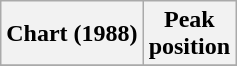<table class="wikitable plainrowheaders sortable" style="text-align:center;">
<tr>
<th>Chart (1988)</th>
<th>Peak<br>position</th>
</tr>
<tr>
</tr>
</table>
